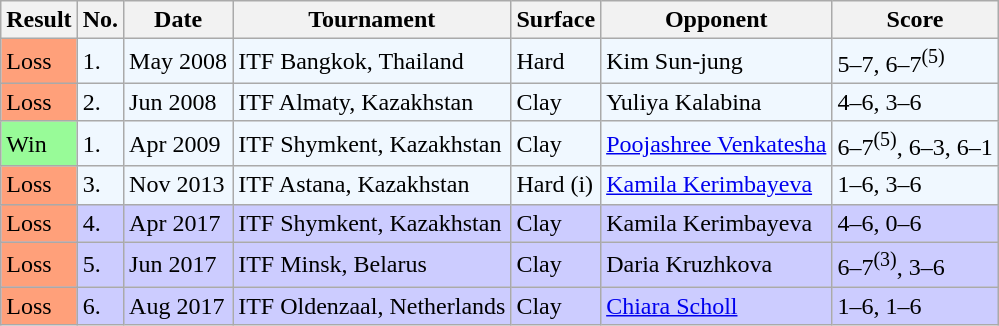<table class="sortable wikitable">
<tr>
<th>Result</th>
<th>No.</th>
<th>Date</th>
<th>Tournament</th>
<th>Surface</th>
<th>Opponent</th>
<th class="unsortable">Score</th>
</tr>
<tr style="background:#f0f8ff;">
<td bgcolor="FFA07A">Loss</td>
<td>1.</td>
<td>May 2008</td>
<td>ITF Bangkok, Thailand</td>
<td>Hard</td>
<td> Kim Sun-jung</td>
<td>5–7, 6–7<sup>(5)</sup></td>
</tr>
<tr style="background:#f0f8ff;">
<td bgcolor="FFA07A">Loss</td>
<td>2.</td>
<td>Jun 2008</td>
<td>ITF Almaty, Kazakhstan</td>
<td>Clay</td>
<td> Yuliya Kalabina</td>
<td>4–6, 3–6</td>
</tr>
<tr style="background:#f0f8ff;">
<td bgcolor="98FB98">Win</td>
<td>1.</td>
<td>Apr 2009</td>
<td>ITF Shymkent, Kazakhstan</td>
<td>Clay</td>
<td> <a href='#'>Poojashree Venkatesha</a></td>
<td>6–7<sup>(5)</sup>, 6–3, 6–1</td>
</tr>
<tr style="background:#f0f8ff;">
<td bgcolor="FFA07A">Loss</td>
<td>3.</td>
<td>Nov 2013</td>
<td>ITF Astana, Kazakhstan</td>
<td>Hard (i)</td>
<td> <a href='#'>Kamila Kerimbayeva</a></td>
<td>1–6, 3–6</td>
</tr>
<tr style="background:#ccccff;">
<td bgcolor="FFA07A">Loss</td>
<td>4.</td>
<td>Apr 2017</td>
<td>ITF Shymkent, Kazakhstan</td>
<td>Clay</td>
<td> Kamila Kerimbayeva</td>
<td>4–6, 0–6</td>
</tr>
<tr style="background:#ccccff;">
<td bgcolor="FFA07A">Loss</td>
<td>5.</td>
<td>Jun 2017</td>
<td>ITF Minsk, Belarus</td>
<td>Clay</td>
<td> Daria Kruzhkova</td>
<td>6–7<sup>(3)</sup>, 3–6</td>
</tr>
<tr style="background:#ccccff;">
<td bgcolor="FFA07A">Loss</td>
<td>6.</td>
<td>Aug 2017</td>
<td>ITF Oldenzaal, Netherlands</td>
<td>Clay</td>
<td> <a href='#'>Chiara Scholl</a></td>
<td>1–6, 1–6</td>
</tr>
</table>
